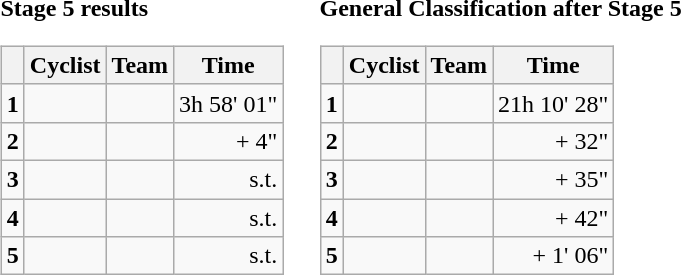<table>
<tr>
<td><strong>Stage 5 results</strong><br><table class="wikitable">
<tr>
<th></th>
<th>Cyclist</th>
<th>Team</th>
<th>Time</th>
</tr>
<tr>
<td><strong>1</strong></td>
<td></td>
<td></td>
<td align="right">3h 58' 01"</td>
</tr>
<tr>
<td><strong>2</strong></td>
<td></td>
<td></td>
<td align="right">+ 4"</td>
</tr>
<tr>
<td><strong>3</strong></td>
<td></td>
<td></td>
<td align="right">s.t.</td>
</tr>
<tr>
<td><strong>4</strong></td>
<td></td>
<td></td>
<td align="right">s.t.</td>
</tr>
<tr>
<td><strong>5</strong></td>
<td></td>
<td></td>
<td align="right">s.t.</td>
</tr>
</table>
</td>
<td></td>
<td><strong>General Classification after Stage 5</strong><br><table class="wikitable">
<tr>
<th></th>
<th>Cyclist</th>
<th>Team</th>
<th>Time</th>
</tr>
<tr>
<td><strong>1</strong></td>
<td></td>
<td></td>
<td align="right">21h 10' 28"</td>
</tr>
<tr>
<td><strong>2</strong></td>
<td></td>
<td></td>
<td align="right">+ 32"</td>
</tr>
<tr>
<td><strong>3</strong></td>
<td></td>
<td></td>
<td align="right">+ 35"</td>
</tr>
<tr>
<td><strong>4</strong></td>
<td></td>
<td></td>
<td align="right">+ 42"</td>
</tr>
<tr>
<td><strong>5</strong></td>
<td></td>
<td></td>
<td align="right">+ 1' 06"</td>
</tr>
</table>
</td>
</tr>
</table>
